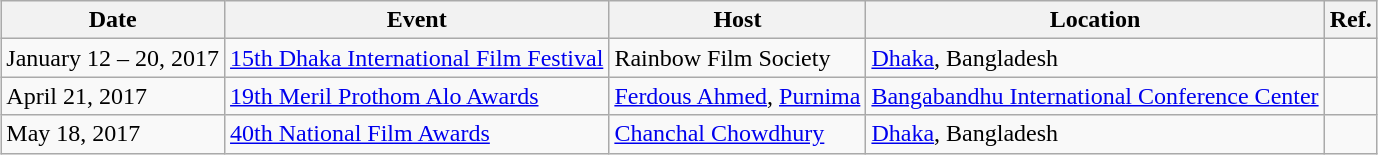<table class="wikitable sortable" style="margin:automaaa ki tere; margin:auto;">
<tr>
<th>Date</th>
<th>Event</th>
<th>Host</th>
<th>Location</th>
<th>Ref.</th>
</tr>
<tr>
<td>January 12 – 20, 2017</td>
<td><a href='#'>15th Dhaka International Film Festival</a></td>
<td>Rainbow Film Society</td>
<td><a href='#'>Dhaka</a>, Bangladesh</td>
<td></td>
</tr>
<tr>
<td>April 21, 2017</td>
<td><a href='#'>19th Meril Prothom Alo Awards</a></td>
<td><a href='#'>Ferdous Ahmed</a>, <a href='#'>Purnima</a></td>
<td><a href='#'>Bangabandhu International Conference Center</a></td>
<td></td>
</tr>
<tr>
<td>May 18, 2017</td>
<td><a href='#'>40th National Film Awards</a></td>
<td><a href='#'>Chanchal Chowdhury</a></td>
<td><a href='#'>Dhaka</a>, Bangladesh</td>
<td></td>
</tr>
</table>
